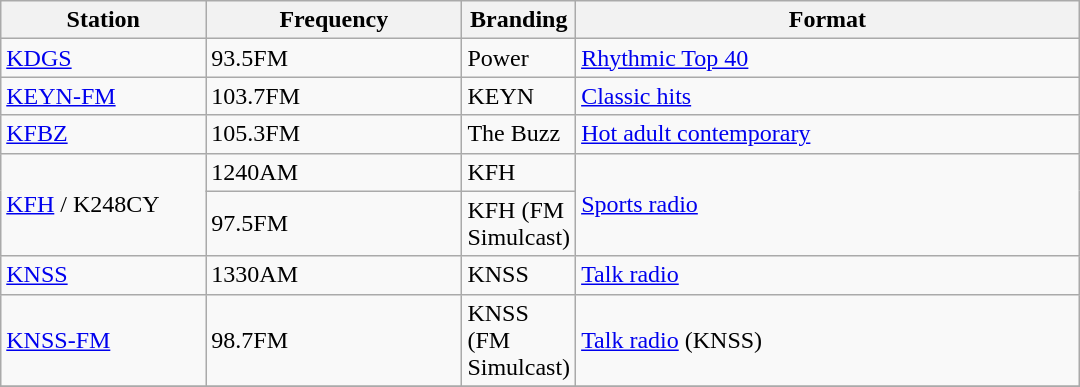<table class="wikitable sortable" style="width:45em;">
<tr>
<th style="width:20%">Station</th>
<th style="width:25%">Frequency</th>
<th style="width:5%">Branding</th>
<th style="width:50%">Format</th>
</tr>
<tr>
<td><a href='#'>KDGS</a></td>
<td>93.5FM</td>
<td>Power</td>
<td><a href='#'>Rhythmic Top 40</a></td>
</tr>
<tr>
<td><a href='#'>KEYN-FM</a></td>
<td>103.7FM</td>
<td>KEYN</td>
<td><a href='#'>Classic hits</a></td>
</tr>
<tr>
<td><a href='#'>KFBZ</a></td>
<td>105.3FM</td>
<td>The Buzz</td>
<td><a href='#'>Hot adult contemporary</a></td>
</tr>
<tr>
<td rowspan="2"><a href='#'>KFH</a> / K248CY</td>
<td>1240AM</td>
<td>KFH</td>
<td rowspan="2"><a href='#'>Sports radio</a></td>
</tr>
<tr>
<td>97.5FM</td>
<td>KFH (FM Simulcast)</td>
</tr>
<tr>
<td><a href='#'>KNSS</a></td>
<td>1330AM</td>
<td>KNSS</td>
<td><a href='#'>Talk radio</a></td>
</tr>
<tr>
<td><a href='#'>KNSS-FM</a></td>
<td>98.7FM</td>
<td>KNSS (FM Simulcast)</td>
<td><a href='#'>Talk radio</a> (KNSS)</td>
</tr>
<tr>
</tr>
</table>
